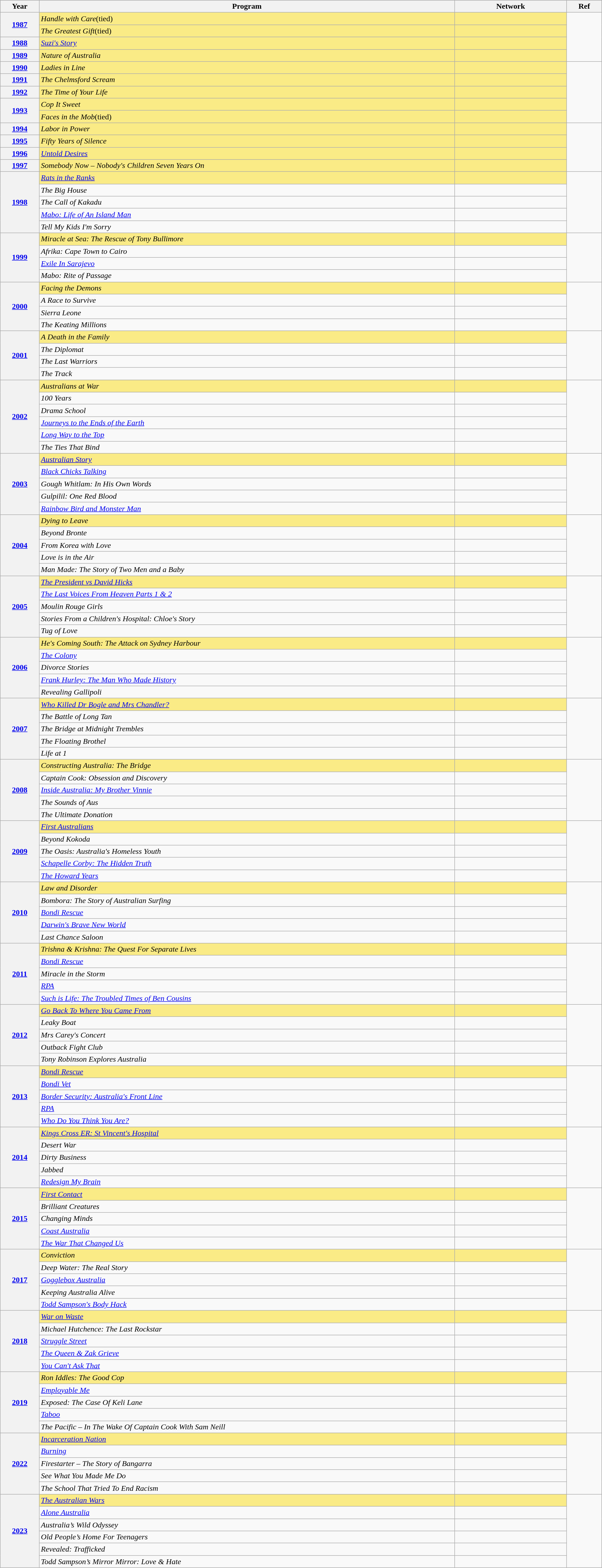<table class="wikitable sortable">
<tr style="background:#bebebe;">
<th scope="col" style="width:1%;">Year</th>
<th scope="col" style="width:16%;">Program</th>
<th scope="col" style="width:4%;">Network</th>
<th scope="col" style="width:1%;" class="unsortable">Ref</th>
</tr>
<tr>
<th scope="row" rowspan="2" style="text-align:center"><a href='#'>1987</a></th>
<td style="background:#FAEB86"><em>Handle with Care</em>(tied)</td>
<td style="background:#FAEB86"></td>
<td rowspan="4"></td>
</tr>
<tr>
<td style="background:#FAEB86"><em>The Greatest Gift</em>(tied)</td>
<td style="background:#FAEB86"></td>
</tr>
<tr>
<th scope="row" style="text-align:center"><a href='#'>1988</a></th>
<td style="background:#FAEB86"><em><a href='#'>Suzi's Story</a></em></td>
<td style="background:#FAEB86"></td>
</tr>
<tr>
<th scope="row" style="text-align:center"><a href='#'>1989</a></th>
<td style="background:#FAEB86"><em>Nature of Australia</em></td>
<td style="background:#FAEB86"></td>
</tr>
<tr>
<th scope="row" style="text-align:center"><a href='#'>1990</a></th>
<td style="background:#FAEB86"><em>Ladies in Line</em> </td>
<td style="background:#FAEB86"></td>
<td rowspan="5"></td>
</tr>
<tr>
<th scope="row" style="text-align:center"><a href='#'>1991</a></th>
<td style="background:#FAEB86"><em>The Chelmsford Scream</em></td>
<td style="background:#FAEB86"></td>
</tr>
<tr>
<th scope="row" style="text-align:center"><a href='#'>1992</a></th>
<td style="background:#FAEB86"><em>The Time of Your Life</em></td>
<td style="background:#FAEB86"></td>
</tr>
<tr>
<th scope="row" rowspan="2" style="text-align:center"><a href='#'>1993</a></th>
<td style="background:#FAEB86"><em>Cop It Sweet</em></td>
<td style="background:#FAEB86"></td>
</tr>
<tr>
<td style="background:#FAEB86"><em>Faces in the Mob</em>(tied)</td>
<td style="background:#FAEB86"></td>
</tr>
<tr>
<th scope="row" style="text-align:center"><a href='#'>1994</a></th>
<td style="background:#FAEB86"><em>Labor in Power</em></td>
<td style="background:#FAEB86"></td>
<td rowspan="4"></td>
</tr>
<tr>
<th scope="row" style="text-align:center"><a href='#'>1995</a></th>
<td style="background:#FAEB86"><em>Fifty Years of Silence</em></td>
<td style="background:#FAEB86"></td>
</tr>
<tr>
<th scope="row" style="text-align:center"><a href='#'>1996</a></th>
<td style="background:#FAEB86"><em><a href='#'>Untold Desires</a></em></td>
<td style="background:#FAEB86"></td>
</tr>
<tr>
<th scope="row" style="text-align:center"><a href='#'>1997</a></th>
<td style="background:#FAEB86"><em>Somebody Now – Nobody's Children Seven Years On</em></td>
<td style="background:#FAEB86"></td>
</tr>
<tr>
<th scope="row" rowspan="5" style="text-align:center"><a href='#'>1998</a></th>
<td style="background:#FAEB86"><em><a href='#'>Rats in the Ranks</a></em></td>
<td style="background:#FAEB86"></td>
<td rowspan="5"></td>
</tr>
<tr>
<td><em>The Big House</em></td>
<td></td>
</tr>
<tr>
<td><em>The Call of Kakadu</em></td>
<td></td>
</tr>
<tr>
<td><em><a href='#'>Mabo: Life of An Island Man</a></em></td>
<td></td>
</tr>
<tr>
<td><em>Tell My Kids I'm Sorry</em></td>
<td></td>
</tr>
<tr>
<th scope="row" rowspan="4" style="text-align:center"><a href='#'>1999</a></th>
<td style="background:#FAEB86"><em>Miracle at Sea: The Rescue of Tony Bullimore</em></td>
<td style="background:#FAEB86"></td>
<td rowspan="4"></td>
</tr>
<tr>
<td><em>Afrika: Cape Town to Cairo</em></td>
<td></td>
</tr>
<tr>
<td><em><a href='#'>Exile In Sarajevo</a></em></td>
<td></td>
</tr>
<tr>
<td><em>Mabo: Rite of Passage</em></td>
<td></td>
</tr>
<tr>
<th scope="row" rowspan="4" style="text-align:center"><a href='#'>2000</a></th>
<td style="background:#FAEB86"><em>Facing the Demons</em></td>
<td style="background:#FAEB86"></td>
<td rowspan="4"></td>
</tr>
<tr>
<td><em>A Race to Survive</em></td>
<td></td>
</tr>
<tr>
<td><em>Sierra Leone</em></td>
<td></td>
</tr>
<tr>
<td><em>The Keating Millions</em></td>
<td></td>
</tr>
<tr>
<th scope="row" rowspan="4" style="text-align:center"><a href='#'>2001</a></th>
<td style="background:#FAEB86"><em>A Death in the Family</em></td>
<td style="background:#FAEB86"></td>
<td rowspan="4"></td>
</tr>
<tr>
<td><em>The Diplomat</em></td>
<td></td>
</tr>
<tr>
<td><em>The Last Warriors</em></td>
<td></td>
</tr>
<tr>
<td><em>The Track</em></td>
<td></td>
</tr>
<tr>
<th scope="row" rowspan="6" style="text-align:center"><a href='#'>2002</a></th>
<td style="background:#FAEB86"><em>Australians at War</em></td>
<td style="background:#FAEB86"></td>
<td rowspan="6"></td>
</tr>
<tr>
<td><em>100 Years</em></td>
<td></td>
</tr>
<tr>
<td><em>Drama School</em></td>
<td></td>
</tr>
<tr>
<td><em><a href='#'>Journeys to the Ends of the Earth</a></em></td>
<td></td>
</tr>
<tr>
<td><em><a href='#'>Long Way to the Top</a></em></td>
<td></td>
</tr>
<tr>
<td><em>The Ties That Bind</em></td>
<td></td>
</tr>
<tr>
<th scope="row" rowspan="5" style="text-align:center"><a href='#'>2003</a></th>
<td style="background:#FAEB86"><em><a href='#'>Australian Story</a></em></td>
<td style="background:#FAEB86"></td>
<td rowspan="5"></td>
</tr>
<tr>
<td><em><a href='#'>Black Chicks Talking</a></em></td>
<td></td>
</tr>
<tr>
<td><em>Gough Whitlam: In His Own Words</em></td>
<td></td>
</tr>
<tr>
<td><em>Gulpilil: One Red Blood</em></td>
<td></td>
</tr>
<tr>
<td><em><a href='#'>Rainbow Bird and Monster Man</a></em></td>
<td></td>
</tr>
<tr>
<th scope="row" rowspan="5" style="text-align:center"><a href='#'>2004</a></th>
<td style="background:#FAEB86"><em>Dying to Leave</em></td>
<td style="background:#FAEB86"></td>
<td rowspan="5"></td>
</tr>
<tr>
<td><em>Beyond Bronte</em></td>
<td></td>
</tr>
<tr>
<td><em>From Korea with Love</em></td>
<td></td>
</tr>
<tr>
<td><em>Love is in the Air</em></td>
<td></td>
</tr>
<tr>
<td><em>Man Made: The Story of Two Men and a Baby</em></td>
<td></td>
</tr>
<tr>
<th scope="row" rowspan="5" style="text-align:center"><a href='#'>2005</a></th>
<td style="background:#FAEB86"><em><a href='#'>The President vs David Hicks</a></em></td>
<td style="background:#FAEB86"></td>
<td rowspan="5"></td>
</tr>
<tr>
<td><em><a href='#'>The Last Voices From Heaven Parts 1 & 2</a></em></td>
<td></td>
</tr>
<tr>
<td><em>Moulin Rouge Girls</em></td>
<td></td>
</tr>
<tr>
<td><em>Stories From a Children's Hospital: Chloe's Story</em></td>
<td></td>
</tr>
<tr>
<td><em>Tug of Love</em></td>
<td></td>
</tr>
<tr>
<th scope="row" rowspan="5" style="text-align:center"><a href='#'>2006</a></th>
<td style="background:#FAEB86"><em>He's Coming South: The Attack on Sydney Harbour</em></td>
<td style="background:#FAEB86"></td>
<td rowspan="5"></td>
</tr>
<tr>
<td><em><a href='#'>The Colony</a></em></td>
<td></td>
</tr>
<tr>
<td><em>Divorce Stories</em></td>
<td></td>
</tr>
<tr>
<td><em><a href='#'>Frank Hurley: The Man Who Made History</a></em></td>
<td></td>
</tr>
<tr>
<td><em>Revealing Gallipoli</em></td>
<td></td>
</tr>
<tr>
<th scope="row" rowspan="5" style="text-align:center"><a href='#'>2007</a></th>
<td style="background:#FAEB86"><em><a href='#'>Who Killed Dr Bogle and Mrs Chandler?</a></em></td>
<td style="background:#FAEB86"></td>
<td rowspan="5"></td>
</tr>
<tr>
<td><em>The Battle of Long Tan</em></td>
<td></td>
</tr>
<tr>
<td><em>The Bridge at Midnight Trembles</em></td>
<td></td>
</tr>
<tr>
<td><em>The Floating Brothel</em></td>
<td></td>
</tr>
<tr>
<td><em>Life at 1</em></td>
<td></td>
</tr>
<tr>
<th scope="row" rowspan="5" style="text-align:center"><a href='#'>2008</a></th>
<td style="background:#FAEB86"><em>Constructing Australia: The Bridge</em></td>
<td style="background:#FAEB86"></td>
<td rowspan="5"></td>
</tr>
<tr>
<td><em>Captain Cook: Obsession and Discovery</em></td>
<td></td>
</tr>
<tr>
<td><em><a href='#'>Inside Australia: My Brother Vinnie</a></em></td>
<td></td>
</tr>
<tr>
<td><em>The Sounds of Aus</em></td>
<td></td>
</tr>
<tr>
<td><em>The Ultimate Donation</em></td>
<td></td>
</tr>
<tr>
<th scope="row" rowspan="5" style="text-align:center"><a href='#'>2009</a></th>
<td style="background:#FAEB86"><em><a href='#'>First Australians</a></em></td>
<td style="background:#FAEB86"></td>
<td rowspan="5"></td>
</tr>
<tr>
<td><em>Beyond Kokoda</em></td>
<td></td>
</tr>
<tr>
<td><em>The Oasis: Australia's Homeless Youth</em></td>
<td></td>
</tr>
<tr>
<td><em><a href='#'>Schapelle Corby: The Hidden Truth</a></em></td>
<td></td>
</tr>
<tr>
<td><em><a href='#'>The Howard Years</a></em></td>
<td></td>
</tr>
<tr>
<th scope="row" rowspan="5" style="text-align:center"><a href='#'>2010</a></th>
<td style="background:#FAEB86"><em>Law and Disorder</em></td>
<td style="background:#FAEB86"></td>
<td rowspan="5"></td>
</tr>
<tr>
<td><em>Bombora: The Story of Australian Surfing</em></td>
<td></td>
</tr>
<tr>
<td><em><a href='#'>Bondi Rescue</a></em></td>
<td></td>
</tr>
<tr>
<td><em><a href='#'>Darwin's Brave New World</a></em></td>
<td></td>
</tr>
<tr>
<td><em>Last Chance Saloon</em></td>
<td></td>
</tr>
<tr>
<th scope="row" rowspan="5" style="text-align:center"><a href='#'>2011</a></th>
<td style="background:#FAEB86"><em>Trishna & Krishna: The Quest For Separate Lives</em></td>
<td style="background:#FAEB86"></td>
<td rowspan="5"></td>
</tr>
<tr>
<td><em><a href='#'>Bondi Rescue</a></em></td>
<td></td>
</tr>
<tr>
<td><em>Miracle in the Storm</em></td>
<td></td>
</tr>
<tr>
<td><em><a href='#'>RPA</a></em></td>
<td></td>
</tr>
<tr>
<td><em><a href='#'>Such is Life: The Troubled Times of Ben Cousins</a></em></td>
<td></td>
</tr>
<tr>
<th scope="row" rowspan="5" style="text-align:center"><a href='#'>2012</a></th>
<td style="background:#FAEB86"><em><a href='#'>Go Back To Where You Came From</a></em></td>
<td style="background:#FAEB86"></td>
<td rowspan="5"></td>
</tr>
<tr>
<td><em>Leaky Boat</em></td>
<td></td>
</tr>
<tr>
<td><em>Mrs Carey's Concert</em></td>
<td></td>
</tr>
<tr>
<td><em>Outback Fight Club</em></td>
<td></td>
</tr>
<tr>
<td><em>Tony Robinson Explores Australia</em></td>
<td></td>
</tr>
<tr>
<th scope="row" rowspan="5" style="text-align:center"><a href='#'>2013</a></th>
<td style="background:#FAEB86"><em><a href='#'>Bondi Rescue</a></em></td>
<td style="background:#FAEB86"></td>
<td rowspan="5"></td>
</tr>
<tr>
<td><em><a href='#'>Bondi Vet</a></em></td>
<td></td>
</tr>
<tr>
<td><em><a href='#'>Border Security: Australia's Front Line</a></em></td>
<td></td>
</tr>
<tr>
<td><em><a href='#'>RPA</a></em></td>
<td></td>
</tr>
<tr>
<td><em><a href='#'>Who Do You Think You Are?</a></em></td>
<td></td>
</tr>
<tr>
<th scope="row" rowspan="5" style="text-align:center"><a href='#'>2014</a></th>
<td style="background:#FAEB86"><em><a href='#'>Kings Cross ER: St Vincent's Hospital</a></em></td>
<td style="background:#FAEB86"></td>
<td rowspan="5"></td>
</tr>
<tr>
<td><em>Desert War</em></td>
<td></td>
</tr>
<tr>
<td><em>Dirty Business</em></td>
<td></td>
</tr>
<tr>
<td><em>Jabbed</em></td>
<td></td>
</tr>
<tr>
<td><em><a href='#'>Redesign My Brain</a></em></td>
<td></td>
</tr>
<tr>
<th scope="row" rowspan="5" style="text-align:center"><a href='#'>2015</a></th>
<td style="background:#FAEB86"><em><a href='#'>First Contact</a></em></td>
<td style="background:#FAEB86"></td>
<td rowspan="5"></td>
</tr>
<tr>
<td><em>Brilliant Creatures</em></td>
<td></td>
</tr>
<tr>
<td><em>Changing Minds</em></td>
<td></td>
</tr>
<tr>
<td><em><a href='#'>Coast Australia</a></em></td>
<td></td>
</tr>
<tr>
<td><em><a href='#'>The War That Changed Us</a></em></td>
<td></td>
</tr>
<tr>
<th scope="row" rowspan="5" style="text-align:center"><a href='#'>2017</a></th>
<td style="background:#FAEB86"><em>Conviction</em></td>
<td style="background:#FAEB86"></td>
<td rowspan="5"></td>
</tr>
<tr>
<td><em>Deep Water: The Real Story</em></td>
<td></td>
</tr>
<tr>
<td><em><a href='#'>Gogglebox Australia</a></em></td>
<td></td>
</tr>
<tr>
<td><em>Keeping Australia Alive </em></td>
<td></td>
</tr>
<tr>
<td><em><a href='#'>Todd Sampson's Body Hack</a></em></td>
<td></td>
</tr>
<tr>
<th scope="row" rowspan="5" style="text-align:center"><a href='#'>2018</a></th>
<td style="background:#FAEB86"><em><a href='#'>War on Waste</a></em></td>
<td style="background:#FAEB86"></td>
<td rowspan="5"></td>
</tr>
<tr>
<td><em>Michael Hutchence: The Last Rockstar</em></td>
<td></td>
</tr>
<tr>
<td><em><a href='#'>Struggle Street</a></em></td>
<td></td>
</tr>
<tr>
<td><em><a href='#'>The Queen & Zak Grieve</a></em></td>
<td></td>
</tr>
<tr>
<td><em><a href='#'>You Can't Ask That</a></em></td>
<td></td>
</tr>
<tr>
<th scope="row" rowspan="5" style="text-align:center"><a href='#'>2019</a></th>
<td style="background:#FAEB86"><em>Ron Iddles: The Good Cop</em></td>
<td style="background:#FAEB86"></td>
<td rowspan="5"></td>
</tr>
<tr>
<td><em><a href='#'>Employable Me</a></em></td>
<td></td>
</tr>
<tr>
<td><em>Exposed: The Case Of Keli Lane</em></td>
<td></td>
</tr>
<tr>
<td><em><a href='#'>Taboo</a></em></td>
<td></td>
</tr>
<tr>
<td><em>The Pacific – In The Wake Of Captain Cook With Sam Neill</em></td>
<td></td>
</tr>
<tr>
<th scope="row" rowspan="5" style="text-align:center"><a href='#'>2022</a></th>
<td style="background:#FAEB86"><em><a href='#'>Incarceration Nation</a></em></td>
<td style="background:#FAEB86"></td>
<td rowspan="5"></td>
</tr>
<tr>
<td><em><a href='#'>Burning</a></em></td>
<td></td>
</tr>
<tr>
<td><em>Firestarter – The Story of Bangarra</em></td>
<td></td>
</tr>
<tr>
<td><em>See What You Made Me Do</em></td>
<td></td>
</tr>
<tr>
<td><em>The School That Tried To End Racism</em></td>
<td></td>
</tr>
<tr>
<th rowspan="6"><a href='#'>2023</a></th>
<td style="background:#FAEB86"><em><a href='#'>The Australian Wars</a></em></td>
<td style="background:#FAEB86"></td>
</tr>
<tr>
<td><em><a href='#'>Alone Australia</a></em></td>
<td></td>
</tr>
<tr>
<td><em>Australia’s Wild Odyssey</em></td>
<td></td>
</tr>
<tr>
<td><em>Old People’s Home For Teenagers</em></td>
<td></td>
</tr>
<tr>
<td><em>Revealed: Trafficked</em></td>
<td></td>
</tr>
<tr>
<td><em>Todd Sampson’s Mirror Mirror: Love & Hate</em></td>
<td></td>
</tr>
</table>
